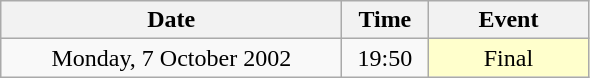<table class = "wikitable" style="text-align:center;">
<tr>
<th width=220>Date</th>
<th width=50>Time</th>
<th width=100>Event</th>
</tr>
<tr>
<td>Monday, 7 October 2002</td>
<td>19:50</td>
<td bgcolor=ffffcc>Final</td>
</tr>
</table>
